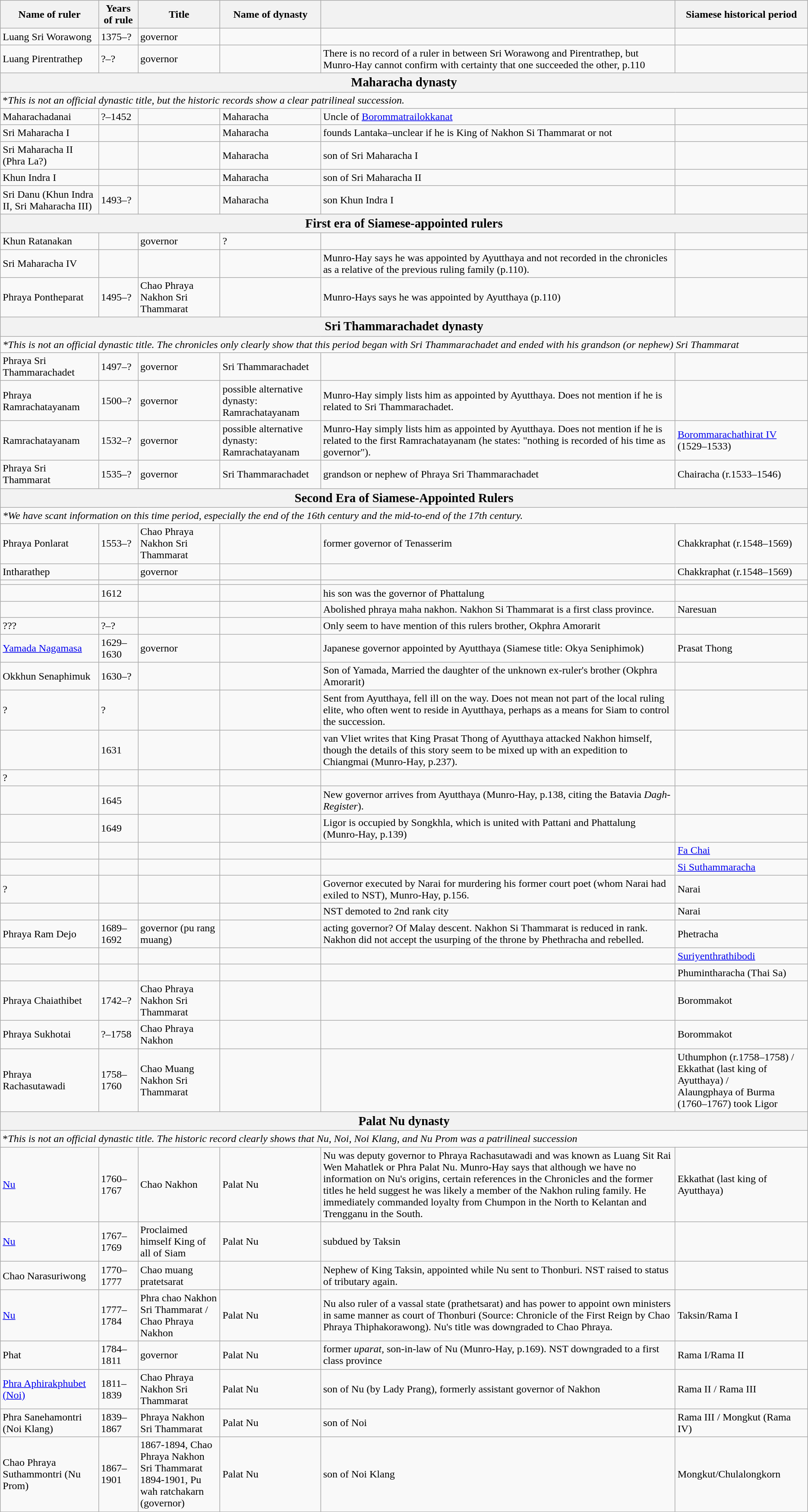<table class="wikitable">
<tr>
<th>Name of ruler</th>
<th>Years of rule</th>
<th>Title</th>
<th>Name of dynasty</th>
<th></th>
<th>Siamese historical period</th>
</tr>
<tr>
<td>Luang Sri Worawong</td>
<td>1375–?</td>
<td>governor</td>
<td></td>
<td></td>
<td></td>
</tr>
<tr>
<td>Luang Pirentrathep</td>
<td>?–?</td>
<td>governor</td>
<td></td>
<td>There is no record of a ruler in between Sri Worawong and Pirentrathep, but Munro-Hay cannot confirm with certainty that one succeeded the other, p.110</td>
<td></td>
</tr>
<tr>
<th colspan="6"><big>Maharacha dynasty</big></th>
</tr>
<tr>
<td colspan="6">*<em>This is not an official dynastic title, but the historic records show a clear patrilineal succession.</em></td>
</tr>
<tr>
<td>Maharachadanai</td>
<td>?–1452</td>
<td></td>
<td>Maharacha</td>
<td>Uncle of <a href='#'>Borommatrailokkanat</a></td>
<td></td>
</tr>
<tr>
<td>Sri Maharacha I</td>
<td></td>
<td></td>
<td>Maharacha</td>
<td>founds Lantaka–unclear if he is King of Nakhon Si Thammarat or not</td>
<td></td>
</tr>
<tr>
<td>Sri Maharacha II (Phra La?)</td>
<td></td>
<td></td>
<td>Maharacha</td>
<td>son of Sri Maharacha I</td>
<td></td>
</tr>
<tr>
<td>Khun Indra I</td>
<td></td>
<td></td>
<td>Maharacha</td>
<td>son of Sri Maharacha II</td>
<td></td>
</tr>
<tr>
<td>Sri Danu (Khun Indra II, Sri Maharacha III)</td>
<td>1493–?</td>
<td></td>
<td>Maharacha</td>
<td>son Khun Indra I</td>
<td></td>
</tr>
<tr>
<th colspan="6"><big>First era of Siamese-appointed rulers</big></th>
</tr>
<tr>
<td>Khun Ratanakan</td>
<td></td>
<td>governor</td>
<td>?</td>
<td></td>
<td></td>
</tr>
<tr>
<td>Sri Maharacha IV</td>
<td></td>
<td></td>
<td></td>
<td>Munro-Hay says he was appointed by Ayutthaya and not recorded in the chronicles as a relative of the previous ruling family (p.110).</td>
<td></td>
</tr>
<tr>
<td>Phraya Pontheparat</td>
<td>1495–?</td>
<td>Chao Phraya Nakhon Sri Thammarat</td>
<td></td>
<td>Munro-Hays says he was appointed by Ayutthaya (p.110)</td>
<td></td>
</tr>
<tr>
<th colspan="6"><big>Sri Thammarachadet dynasty</big></th>
</tr>
<tr>
<td colspan="6"><em>*This is not an official dynastic title. The chronicles only clearly show that this period began with Sri Thammarachadet and ended with his grandson (or nephew) Sri Thammarat</em></td>
</tr>
<tr>
<td>Phraya Sri Thammarachadet</td>
<td>1497–?</td>
<td>governor</td>
<td>Sri Thammarachadet</td>
<td></td>
<td></td>
</tr>
<tr>
<td>Phraya Ramrachatayanam</td>
<td>1500–?</td>
<td>governor</td>
<td>possible alternative dynasty: Ramrachatayanam</td>
<td>Munro-Hay simply lists him as appointed by Ayutthaya. Does not mention if he is related to Sri Thammarachadet.</td>
<td></td>
</tr>
<tr>
<td>Ramrachatayanam</td>
<td>1532–?</td>
<td>governor</td>
<td>possible alternative dynasty: Ramrachatayanam</td>
<td>Munro-Hay simply lists him as appointed by Ayutthaya. Does not mention if he is related to the first Ramrachatayanam (he states: "nothing is recorded of his time as governor").</td>
<td><a href='#'>Borommarachathirat IV</a> (1529–1533)</td>
</tr>
<tr>
<td>Phraya Sri Thammarat</td>
<td>1535–?</td>
<td>governor</td>
<td>Sri Thammarachadet</td>
<td>grandson or nephew of Phraya Sri Thammarachadet</td>
<td>Chairacha (r.1533–1546)</td>
</tr>
<tr>
<th colspan="6"><big>Second Era of Siamese-Appointed Rulers</big></th>
</tr>
<tr>
<td colspan="6"><em>*We have scant information on this time period, especially the end of the 16th century and the mid-to-end of the 17th century.</em></td>
</tr>
<tr>
<td>Phraya Ponlarat</td>
<td>1553–?</td>
<td>Chao Phraya Nakhon Sri Thammarat</td>
<td></td>
<td>former governor of Tenasserim</td>
<td>Chakkraphat (r.1548–1569)</td>
</tr>
<tr>
<td>Intharathep</td>
<td></td>
<td>governor</td>
<td></td>
<td></td>
<td>Chakkraphat (r.1548–1569)</td>
</tr>
<tr>
<td></td>
<td></td>
<td></td>
<td></td>
<td></td>
<td></td>
</tr>
<tr>
<td></td>
<td>1612</td>
<td></td>
<td></td>
<td>his son was the governor of Phattalung</td>
<td></td>
</tr>
<tr>
<td></td>
<td></td>
<td></td>
<td></td>
<td>Abolished phraya maha nakhon. Nakhon Si Thammarat is a first class province.</td>
<td>Naresuan</td>
</tr>
<tr>
<td>???</td>
<td>?–?</td>
<td></td>
<td></td>
<td>Only seem to have mention of this rulers brother, Okphra Amorarit</td>
<td></td>
</tr>
<tr>
<td><a href='#'>Yamada Nagamasa</a></td>
<td>1629–1630</td>
<td>governor</td>
<td></td>
<td>Japanese governor appointed by Ayutthaya (Siamese title: Okya Seniphimok)</td>
<td>Prasat Thong</td>
</tr>
<tr>
<td>Okkhun Senaphimuk</td>
<td>1630–?</td>
<td></td>
<td></td>
<td>Son of Yamada, Married the daughter of the unknown ex-ruler's brother (Okphra Amorarit)</td>
<td></td>
</tr>
<tr>
<td>?</td>
<td>?</td>
<td></td>
<td></td>
<td>Sent from Ayutthaya, fell ill on the way. Does not mean not part of the local ruling elite, who often went to reside in Ayutthaya, perhaps as a means for Siam to control the succession.</td>
<td></td>
</tr>
<tr>
<td></td>
<td>1631</td>
<td></td>
<td></td>
<td>van Vliet writes that King Prasat Thong of Ayutthaya attacked Nakhon himself, though the details of this story seem to be mixed up with an expedition to Chiangmai (Munro-Hay, p.237).</td>
<td></td>
</tr>
<tr>
<td>?</td>
<td></td>
<td></td>
<td></td>
<td></td>
<td></td>
</tr>
<tr>
<td></td>
<td>1645</td>
<td></td>
<td></td>
<td>New governor arrives from Ayutthaya (Munro-Hay, p.138, citing the Batavia <em>Dagh-Register</em>).</td>
<td></td>
</tr>
<tr>
<td></td>
<td>1649</td>
<td></td>
<td></td>
<td>Ligor is occupied by Songkhla, which is united with Pattani and Phattalung (Munro-Hay, p.139)</td>
<td></td>
</tr>
<tr>
<td></td>
<td></td>
<td></td>
<td></td>
<td></td>
<td><a href='#'>Fa Chai</a></td>
</tr>
<tr>
<td></td>
<td></td>
<td></td>
<td></td>
<td></td>
<td><a href='#'>Si Suthammaracha</a></td>
</tr>
<tr>
<td>?</td>
<td></td>
<td></td>
<td></td>
<td>Governor executed by Narai for murdering his former court poet (whom Narai had exiled to NST), Munro-Hay, p.156.</td>
<td>Narai</td>
</tr>
<tr>
<td></td>
<td></td>
<td></td>
<td></td>
<td>NST demoted to 2nd rank city</td>
<td>Narai</td>
</tr>
<tr>
<td>Phraya Ram Dejo</td>
<td>1689–1692</td>
<td>governor (pu rang muang)</td>
<td></td>
<td>acting governor? Of Malay descent. Nakhon Si Thammarat is reduced in rank. Nakhon did not accept the usurping of the throne by Phethracha and rebelled.</td>
<td>Phetracha</td>
</tr>
<tr>
<td></td>
<td></td>
<td></td>
<td></td>
<td></td>
<td><a href='#'>Suriyenthrathibodi</a></td>
</tr>
<tr>
<td></td>
<td></td>
<td></td>
<td></td>
<td></td>
<td>Phumintharacha (Thai Sa)</td>
</tr>
<tr>
<td>Phraya Chaiathibet</td>
<td>1742–?</td>
<td>Chao Phraya Nakhon Sri Thammarat</td>
<td></td>
<td></td>
<td>Borommakot</td>
</tr>
<tr>
<td>Phraya Sukhotai</td>
<td>?–1758</td>
<td>Chao Phraya Nakhon</td>
<td></td>
<td></td>
<td>Borommakot</td>
</tr>
<tr>
<td>Phraya Rachasutawadi</td>
<td>1758–1760</td>
<td>Chao Muang Nakhon Sri Thammarat</td>
<td></td>
<td></td>
<td>Uthumphon (r.1758–1758) / Ekkathat (last king of Ayutthaya) /<br>Alaungphaya of Burma (1760–1767) took Ligor</td>
</tr>
<tr>
<th colspan="6"><big>Palat Nu dynasty</big></th>
</tr>
<tr>
<td colspan="6">*<em>This is not an official dynastic title. The historic record clearly shows that Nu, Noi, Noi Klang, and Nu Prom was a patrilineal succession</em></td>
</tr>
<tr>
<td><a href='#'>Nu</a></td>
<td>1760–1767</td>
<td>Chao Nakhon</td>
<td>Palat Nu</td>
<td>Nu was deputy governor to Phraya Rachasutawadi and was known as Luang Sit Rai Wen Mahatlek or Phra Palat Nu. Munro-Hay says that although we have no information on Nu's origins, certain references in the Chronicles and the former titles he held suggest he was likely a member of the Nakhon ruling family. He immediately commanded loyalty from Chumpon in the North to Kelantan and Trengganu in the South.</td>
<td>Ekkathat (last king of Ayutthaya)</td>
</tr>
<tr>
<td><a href='#'>Nu</a></td>
<td>1767–1769</td>
<td>Proclaimed himself King of all of Siam</td>
<td>Palat Nu</td>
<td>subdued by Taksin</td>
<td></td>
</tr>
<tr>
<td>Chao Narasuriwong</td>
<td>1770–1777</td>
<td>Chao muang pratetsarat</td>
<td></td>
<td>Nephew of King Taksin, appointed while Nu sent to Thonburi. NST raised to status of tributary again.</td>
<td></td>
</tr>
<tr>
<td><a href='#'>Nu</a></td>
<td>1777–1784</td>
<td>Phra chao Nakhon Sri Thammarat / Chao Phraya Nakhon</td>
<td>Palat Nu</td>
<td>Nu also ruler of a vassal state (prathetsarat) and has power to appoint own ministers in same manner as court of Thonburi (Source: Chronicle of the First Reign by Chao Phraya Thiphakorawong). Nu's title was downgraded to Chao Phraya.</td>
<td>Taksin/Rama I</td>
</tr>
<tr>
<td>Phat</td>
<td>1784–1811</td>
<td>governor</td>
<td>Palat Nu</td>
<td>former <em>uparat,</em> son-in-law of Nu (Munro-Hay, p.169). NST downgraded to a first class province</td>
<td>Rama I/Rama II</td>
</tr>
<tr>
<td><a href='#'>Phra Aphirakphubet (Noi)</a></td>
<td>1811–1839</td>
<td>Chao Phraya Nakhon Sri Thammarat</td>
<td>Palat Nu</td>
<td>son of Nu (by Lady Prang), formerly assistant governor of Nakhon</td>
<td>Rama II / Rama III</td>
</tr>
<tr>
<td>Phra Sanehamontri (Noi Klang)</td>
<td>1839–1867</td>
<td>Phraya Nakhon Sri Thammarat</td>
<td>Palat Nu</td>
<td>son of Noi</td>
<td>Rama III / Mongkut (Rama IV)</td>
</tr>
<tr>
<td>Chao Phraya Suthammontri (Nu Prom)</td>
<td>1867–1901</td>
<td>1867-1894, Chao Phraya Nakhon Sri Thammarat<br>1894-1901, Pu wah ratchakarn (governor)</td>
<td>Palat Nu</td>
<td>son of Noi Klang</td>
<td>Mongkut/Chulalongkorn</td>
</tr>
</table>
